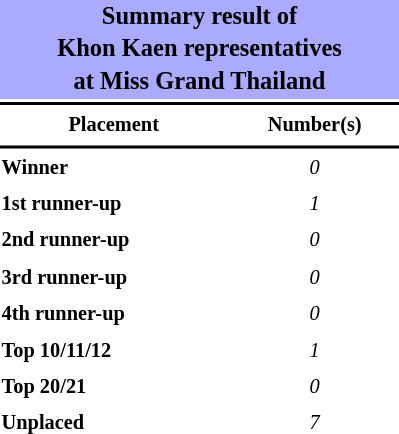<table style="width: 270px; font-size:85%; line-height:1.5em;">
<tr>
<th colspan="2" align="center" style="background:#AAF;"><big>Summary result of<br>Khon Kaen representatives<br>at Miss Grand Thailand</big></th>
</tr>
<tr>
<td colspan="2" style="background:black"></td>
</tr>
<tr>
<th scope="col">Placement</th>
<th scope="col">Number(s)</th>
</tr>
<tr>
<td colspan="2" style="background:black"></td>
</tr>
<tr>
<td align="left"><strong>Winner</strong></td>
<td align="center"><em>0</em></td>
</tr>
<tr>
<td align="left"><strong>1st runner-up</strong></td>
<td align="center"><em>1</em></td>
</tr>
<tr>
<td align="left"><strong>2nd runner-up</strong></td>
<td align="center"><em>0</em></td>
</tr>
<tr>
<td align="left"><strong>3rd runner-up</strong></td>
<td align="center"><em>0</em></td>
</tr>
<tr>
<td align="left"><strong>4th runner-up</strong></td>
<td align="center"><em>0</em></td>
</tr>
<tr>
<td align="left"><strong>Top 10/11/12</strong></td>
<td align="center"><em>1</em></td>
</tr>
<tr>
<td align="left"><strong>Top 20/21</strong></td>
<td align="center"><em>0</em></td>
</tr>
<tr>
<td align="left"><strong>Unplaced</strong></td>
<td align="center"><em>7</em></td>
</tr>
</table>
